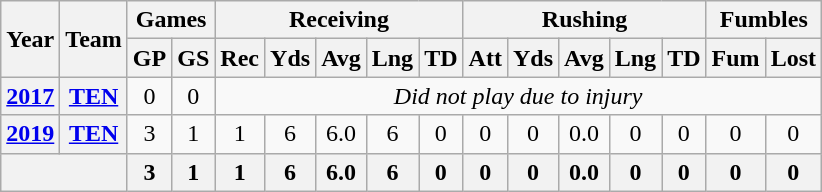<table class=wikitable style="text-align:center;">
<tr>
<th rowspan="2">Year</th>
<th rowspan="2">Team</th>
<th colspan="2">Games</th>
<th colspan="5">Receiving</th>
<th colspan="5">Rushing</th>
<th colspan="2">Fumbles</th>
</tr>
<tr>
<th>GP</th>
<th>GS</th>
<th>Rec</th>
<th>Yds</th>
<th>Avg</th>
<th>Lng</th>
<th>TD</th>
<th>Att</th>
<th>Yds</th>
<th>Avg</th>
<th>Lng</th>
<th>TD</th>
<th>Fum</th>
<th>Lost</th>
</tr>
<tr>
<th><a href='#'>2017</a></th>
<th><a href='#'>TEN</a></th>
<td>0</td>
<td>0</td>
<td colspan="12"><em>Did not play due to injury</em></td>
</tr>
<tr>
<th><a href='#'>2019</a></th>
<th><a href='#'>TEN</a></th>
<td>3</td>
<td>1</td>
<td>1</td>
<td>6</td>
<td>6.0</td>
<td>6</td>
<td>0</td>
<td>0</td>
<td>0</td>
<td>0.0</td>
<td>0</td>
<td>0</td>
<td>0</td>
<td>0</td>
</tr>
<tr>
<th colspan="2"></th>
<th>3</th>
<th>1</th>
<th>1</th>
<th>6</th>
<th>6.0</th>
<th>6</th>
<th>0</th>
<th>0</th>
<th>0</th>
<th>0.0</th>
<th>0</th>
<th>0</th>
<th>0</th>
<th>0</th>
</tr>
</table>
